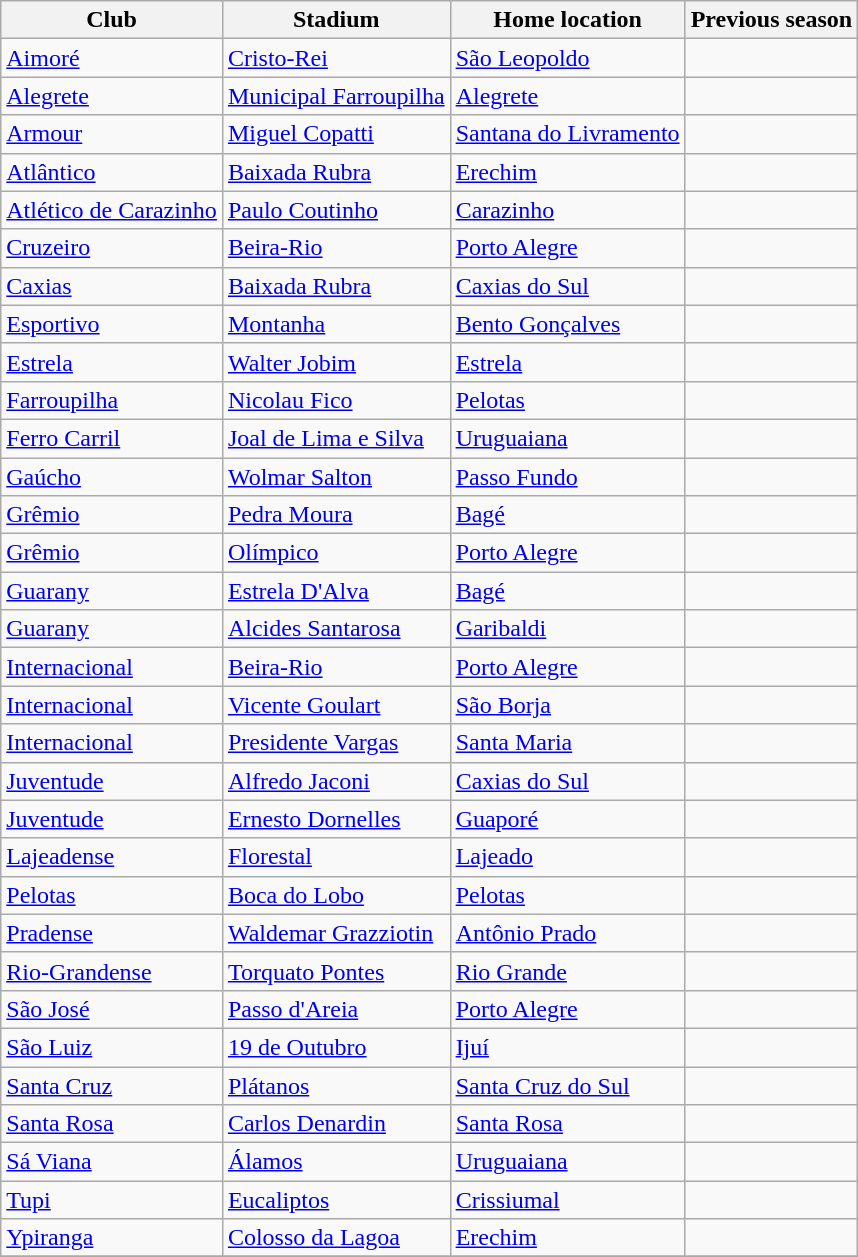<table class="wikitable sortable">
<tr>
<th>Club</th>
<th>Stadium</th>
<th>Home location</th>
<th>Previous season</th>
</tr>
<tr>
<td><a href='#'>Aimoré</a></td>
<td><a href='#'>Cristo-Rei</a></td>
<td><a href='#'>São Leopoldo</a></td>
<td></td>
</tr>
<tr>
<td><a href='#'>Alegrete</a></td>
<td><a href='#'>Municipal Farroupilha</a></td>
<td><a href='#'>Alegrete</a></td>
<td></td>
</tr>
<tr>
<td><a href='#'>Armour</a></td>
<td><a href='#'>Miguel Copatti</a></td>
<td><a href='#'>Santana do Livramento</a></td>
<td></td>
</tr>
<tr>
<td><a href='#'>Atlântico</a></td>
<td><a href='#'>Baixada Rubra</a></td>
<td><a href='#'>Erechim</a></td>
<td></td>
</tr>
<tr>
<td><a href='#'>Atlético de Carazinho</a></td>
<td><a href='#'>Paulo Coutinho</a></td>
<td><a href='#'>Carazinho</a></td>
<td></td>
</tr>
<tr>
<td><a href='#'>Cruzeiro</a></td>
<td><a href='#'>Beira-Rio</a></td>
<td><a href='#'>Porto Alegre</a></td>
<td></td>
</tr>
<tr>
<td><a href='#'>Caxias</a></td>
<td><a href='#'>Baixada Rubra</a></td>
<td><a href='#'>Caxias do Sul</a></td>
<td></td>
</tr>
<tr>
<td><a href='#'>Esportivo</a></td>
<td><a href='#'>Montanha</a></td>
<td><a href='#'>Bento Gonçalves</a></td>
<td></td>
</tr>
<tr>
<td><a href='#'>Estrela</a></td>
<td><a href='#'>Walter Jobim</a></td>
<td><a href='#'>Estrela</a></td>
<td></td>
</tr>
<tr>
<td><a href='#'>Farroupilha</a></td>
<td><a href='#'>Nicolau Fico</a></td>
<td><a href='#'>Pelotas</a></td>
<td></td>
</tr>
<tr>
<td><a href='#'>Ferro Carril</a></td>
<td><a href='#'>Joal de Lima e Silva</a></td>
<td><a href='#'>Uruguaiana</a></td>
<td></td>
</tr>
<tr>
<td><a href='#'>Gaúcho</a></td>
<td><a href='#'>Wolmar Salton</a></td>
<td><a href='#'>Passo Fundo</a></td>
<td></td>
</tr>
<tr>
<td><a href='#'>Grêmio</a></td>
<td><a href='#'>Pedra Moura</a></td>
<td><a href='#'>Bagé</a></td>
<td></td>
</tr>
<tr>
<td><a href='#'>Grêmio</a></td>
<td><a href='#'>Olímpico</a></td>
<td><a href='#'>Porto Alegre</a></td>
<td></td>
</tr>
<tr>
<td><a href='#'>Guarany</a></td>
<td><a href='#'>Estrela D'Alva</a></td>
<td><a href='#'>Bagé</a></td>
<td></td>
</tr>
<tr>
<td><a href='#'>Guarany</a></td>
<td><a href='#'>Alcides Santarosa</a></td>
<td><a href='#'>Garibaldi</a></td>
<td></td>
</tr>
<tr>
<td><a href='#'>Internacional</a></td>
<td><a href='#'>Beira-Rio</a></td>
<td><a href='#'>Porto Alegre</a></td>
<td></td>
</tr>
<tr>
<td><a href='#'>Internacional</a></td>
<td><a href='#'>Vicente Goulart</a></td>
<td><a href='#'>São Borja</a></td>
<td></td>
</tr>
<tr>
<td><a href='#'>Internacional</a></td>
<td><a href='#'>Presidente Vargas</a></td>
<td><a href='#'>Santa Maria</a></td>
<td></td>
</tr>
<tr>
<td><a href='#'>Juventude</a></td>
<td><a href='#'>Alfredo Jaconi</a></td>
<td><a href='#'>Caxias do Sul</a></td>
<td></td>
</tr>
<tr>
<td><a href='#'>Juventude</a></td>
<td><a href='#'>Ernesto Dornelles</a></td>
<td><a href='#'>Guaporé</a></td>
<td></td>
</tr>
<tr>
<td><a href='#'>Lajeadense</a></td>
<td><a href='#'>Florestal</a></td>
<td><a href='#'>Lajeado</a></td>
<td></td>
</tr>
<tr>
<td><a href='#'>Pelotas</a></td>
<td><a href='#'>Boca do Lobo</a></td>
<td><a href='#'>Pelotas</a></td>
<td></td>
</tr>
<tr>
<td><a href='#'>Pradense</a></td>
<td><a href='#'>Waldemar Grazziotin</a></td>
<td><a href='#'>Antônio Prado</a></td>
<td></td>
</tr>
<tr>
<td><a href='#'>Rio-Grandense</a></td>
<td><a href='#'>Torquato Pontes</a></td>
<td><a href='#'>Rio Grande</a></td>
<td></td>
</tr>
<tr>
<td><a href='#'>São José</a></td>
<td><a href='#'>Passo d'Areia</a></td>
<td><a href='#'>Porto Alegre</a></td>
<td></td>
</tr>
<tr>
<td><a href='#'>São Luiz</a></td>
<td><a href='#'>19 de Outubro</a></td>
<td><a href='#'>Ijuí</a></td>
<td></td>
</tr>
<tr>
<td><a href='#'>Santa Cruz</a></td>
<td><a href='#'>Plátanos</a></td>
<td><a href='#'>Santa Cruz do Sul</a></td>
<td></td>
</tr>
<tr>
<td><a href='#'>Santa Rosa</a></td>
<td><a href='#'>Carlos Denardin</a></td>
<td><a href='#'>Santa Rosa</a></td>
<td></td>
</tr>
<tr>
<td><a href='#'>Sá Viana</a></td>
<td><a href='#'>Álamos</a></td>
<td><a href='#'>Uruguaiana</a></td>
<td></td>
</tr>
<tr>
<td><a href='#'>Tupi</a></td>
<td><a href='#'>Eucaliptos</a></td>
<td><a href='#'>Crissiumal</a></td>
<td></td>
</tr>
<tr>
<td><a href='#'>Ypiranga</a></td>
<td><a href='#'>Colosso da Lagoa</a></td>
<td><a href='#'>Erechim</a></td>
<td></td>
</tr>
<tr>
</tr>
</table>
